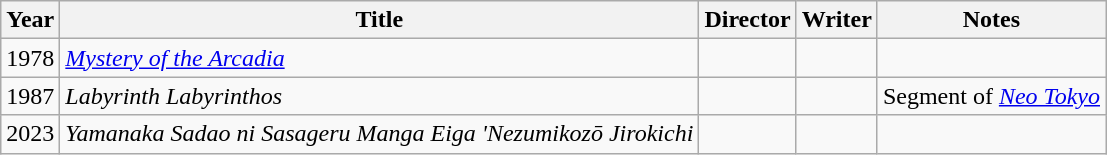<table class="wikitable">
<tr>
<th>Year</th>
<th>Title</th>
<th>Director</th>
<th>Writer</th>
<th>Notes</th>
</tr>
<tr>
<td>1978</td>
<td><em><a href='#'>Mystery of the Arcadia</a></em></td>
<td></td>
<td></td>
<td></td>
</tr>
<tr>
<td>1987</td>
<td><em>Labyrinth Labyrinthos</em></td>
<td></td>
<td></td>
<td>Segment of <em><a href='#'>Neo Tokyo</a></em></td>
</tr>
<tr>
<td>2023</td>
<td><em>Yamanaka Sadao ni Sasageru Manga Eiga 'Nezumikozō Jirokichi</em></td>
<td></td>
<td></td>
<td></td>
</tr>
</table>
